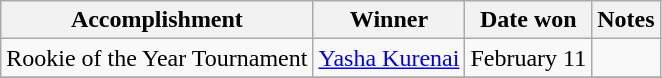<table class="wikitable">
<tr>
<th>Accomplishment</th>
<th>Winner</th>
<th>Date won</th>
<th>Notes</th>
</tr>
<tr>
<td>Rookie of the Year Tournament</td>
<td><a href='#'>Yasha Kurenai</a></td>
<td>February 11</td>
<td></td>
</tr>
<tr>
</tr>
</table>
